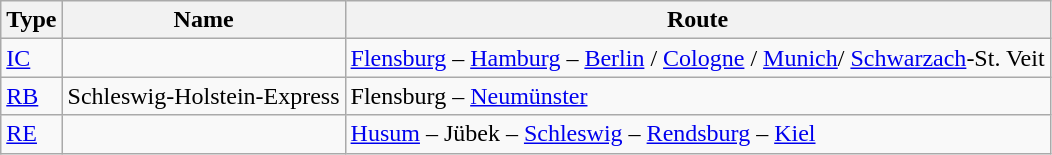<table class="wikitable">
<tr>
<th>Type</th>
<th>Name</th>
<th>Route</th>
</tr>
<tr>
<td><a href='#'>IC</a></td>
<td></td>
<td><a href='#'>Flensburg</a> – <a href='#'>Hamburg</a> – <a href='#'>Berlin</a> / <a href='#'>Cologne</a> / <a href='#'>Munich</a>/ <a href='#'>Schwarzach</a>-St. Veit</td>
</tr>
<tr>
<td><a href='#'>RB</a></td>
<td>Schleswig-Holstein-Express</td>
<td>Flensburg – <a href='#'>Neumünster</a></td>
</tr>
<tr>
<td><a href='#'>RE</a></td>
<td></td>
<td><a href='#'>Husum</a> – Jübek – <a href='#'>Schleswig</a> – <a href='#'>Rendsburg</a> – <a href='#'>Kiel</a></td>
</tr>
</table>
